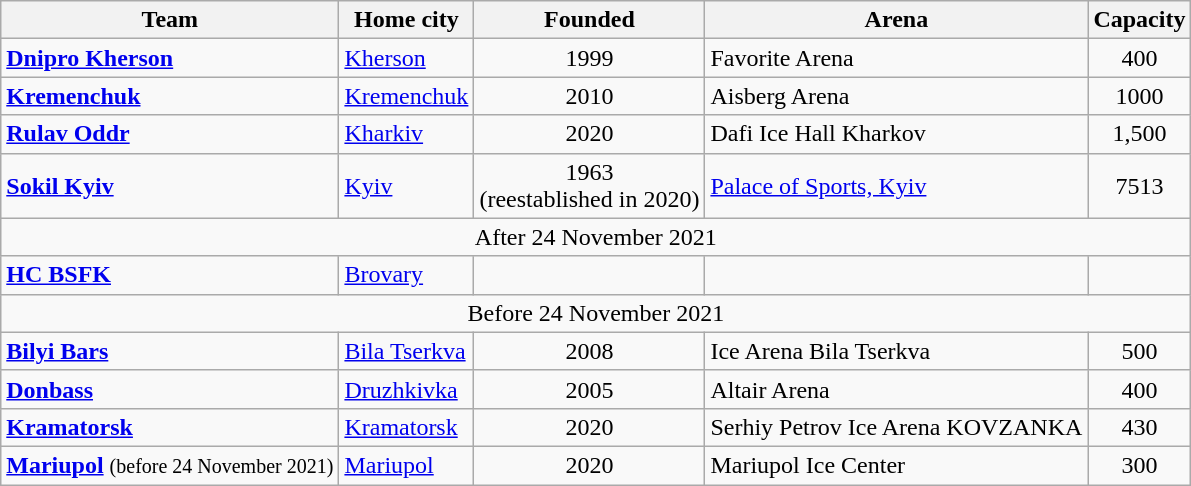<table class="wikitable" style="text-align:left">
<tr>
<th>Team</th>
<th>Home city</th>
<th>Founded</th>
<th>Arena</th>
<th>Capacity</th>
</tr>
<tr>
<td><strong><a href='#'>Dnipro Kherson</a></strong></td>
<td><a href='#'>Kherson</a></td>
<td align=center>1999</td>
<td>Favorite Arena</td>
<td align=center>400</td>
</tr>
<tr>
<td><strong><a href='#'>Kremenchuk</a></strong></td>
<td><a href='#'>Kremenchuk</a></td>
<td align=center>2010</td>
<td>Aisberg Arena</td>
<td align=center>1000</td>
</tr>
<tr>
<td><strong><a href='#'>Rulav Oddr</a></strong></td>
<td><a href='#'>Kharkiv</a></td>
<td align=center>2020</td>
<td>Dafi Ice Hall Kharkov</td>
<td align=center>1,500</td>
</tr>
<tr>
<td><strong><a href='#'>Sokil Kyiv</a></strong></td>
<td><a href='#'>Kyiv</a></td>
<td align=center>1963<br>(reestablished in 2020)</td>
<td><a href='#'>Palace of Sports, Kyiv</a></td>
<td align=center>7513</td>
</tr>
<tr>
<td colspan=5 align="center">After 24 November 2021</td>
</tr>
<tr>
<td><strong><a href='#'>HC BSFK</a></strong></td>
<td><a href='#'>Brovary</a></td>
<td align=center></td>
<td></td>
<td align=center></td>
</tr>
<tr>
<td colspan=5 align="center">Before 24 November 2021</td>
</tr>
<tr>
<td><strong><a href='#'>Bilyi Bars</a></strong></td>
<td><a href='#'>Bila Tserkva</a></td>
<td align=center>2008</td>
<td>Ice Arena Bila Tserkva</td>
<td align=center>500</td>
</tr>
<tr>
<td><strong><a href='#'>Donbass</a></strong></td>
<td><a href='#'>Druzhkivka</a></td>
<td align=center>2005</td>
<td>Altair Arena</td>
<td align=center>400</td>
</tr>
<tr>
<td><strong><a href='#'>Kramatorsk</a></strong></td>
<td><a href='#'>Kramatorsk</a></td>
<td align=center>2020</td>
<td>Serhiy Petrov Ice Arena KOVZANKA</td>
<td align=center>430</td>
</tr>
<tr>
<td><strong><a href='#'>Mariupol</a></strong> <small>(before 24 November 2021)</small></td>
<td><a href='#'>Mariupol</a></td>
<td align=center>2020</td>
<td>Mariupol Ice Center</td>
<td align=center>300</td>
</tr>
</table>
